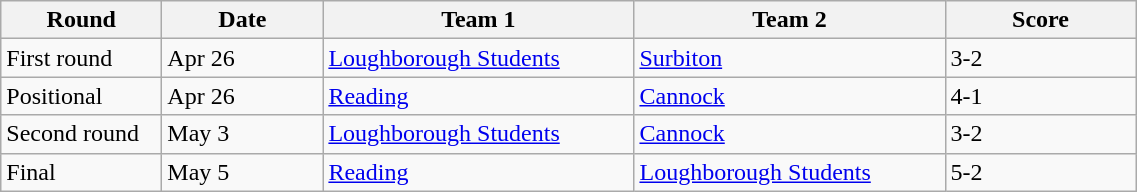<table class="wikitable" style="font-size: 100%">
<tr>
<th width=100>Round</th>
<th width=100>Date</th>
<th width=200>Team 1</th>
<th width=200>Team 2</th>
<th width=120>Score</th>
</tr>
<tr>
<td>First round</td>
<td>Apr 26</td>
<td><a href='#'>Loughborough Students</a></td>
<td><a href='#'>Surbiton</a></td>
<td>3-2</td>
</tr>
<tr>
<td>Positional</td>
<td>Apr 26</td>
<td><a href='#'>Reading</a></td>
<td><a href='#'>Cannock</a></td>
<td>4-1</td>
</tr>
<tr>
<td>Second round</td>
<td>May 3</td>
<td><a href='#'>Loughborough Students</a></td>
<td><a href='#'>Cannock</a></td>
<td>3-2</td>
</tr>
<tr>
<td>Final </td>
<td>May 5</td>
<td><a href='#'>Reading</a></td>
<td><a href='#'>Loughborough Students</a></td>
<td>5-2</td>
</tr>
</table>
